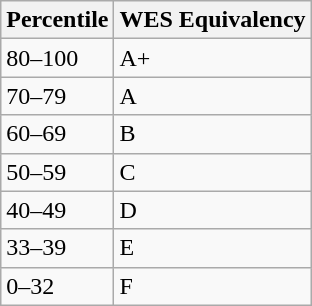<table class="wikitable">
<tr>
<th>Percentile</th>
<th>WES Equivalency</th>
</tr>
<tr>
<td>80–100</td>
<td>A+</td>
</tr>
<tr>
<td>70–79</td>
<td>A</td>
</tr>
<tr>
<td>60–69</td>
<td>B</td>
</tr>
<tr>
<td>50–59</td>
<td>C</td>
</tr>
<tr>
<td>40–49</td>
<td>D</td>
</tr>
<tr>
<td>33–39</td>
<td>E</td>
</tr>
<tr>
<td>0–32</td>
<td>F</td>
</tr>
</table>
